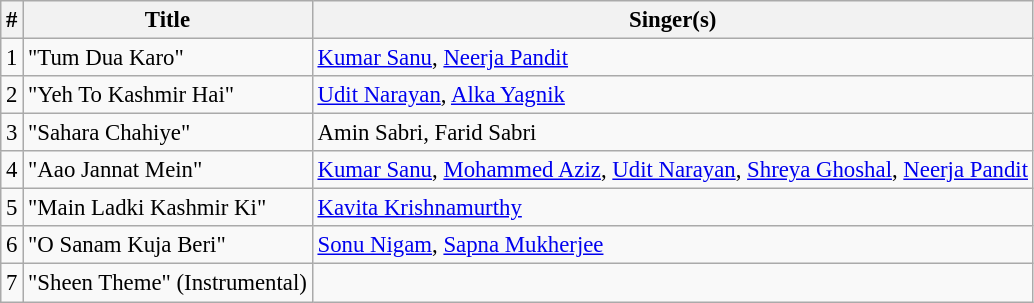<table class="wikitable" style="font-size:95%;">
<tr>
<th>#</th>
<th>Title</th>
<th>Singer(s)</th>
</tr>
<tr>
<td>1</td>
<td>"Tum Dua Karo"</td>
<td><a href='#'>Kumar Sanu</a>, <a href='#'>Neerja Pandit</a></td>
</tr>
<tr>
<td>2</td>
<td>"Yeh To Kashmir Hai"</td>
<td><a href='#'>Udit Narayan</a>, <a href='#'>Alka Yagnik</a></td>
</tr>
<tr>
<td>3</td>
<td>"Sahara Chahiye"</td>
<td>Amin Sabri, Farid Sabri</td>
</tr>
<tr>
<td>4</td>
<td>"Aao Jannat Mein"</td>
<td><a href='#'>Kumar Sanu</a>, <a href='#'>Mohammed Aziz</a>, <a href='#'>Udit Narayan</a>, <a href='#'>Shreya Ghoshal</a>, <a href='#'>Neerja Pandit</a></td>
</tr>
<tr>
<td>5</td>
<td>"Main Ladki Kashmir Ki"</td>
<td><a href='#'>Kavita Krishnamurthy</a></td>
</tr>
<tr>
<td>6</td>
<td>"O Sanam Kuja Beri"</td>
<td><a href='#'>Sonu Nigam</a>, <a href='#'>Sapna Mukherjee</a></td>
</tr>
<tr>
<td>7</td>
<td>"Sheen Theme" (Instrumental)</td>
<td></td>
</tr>
</table>
